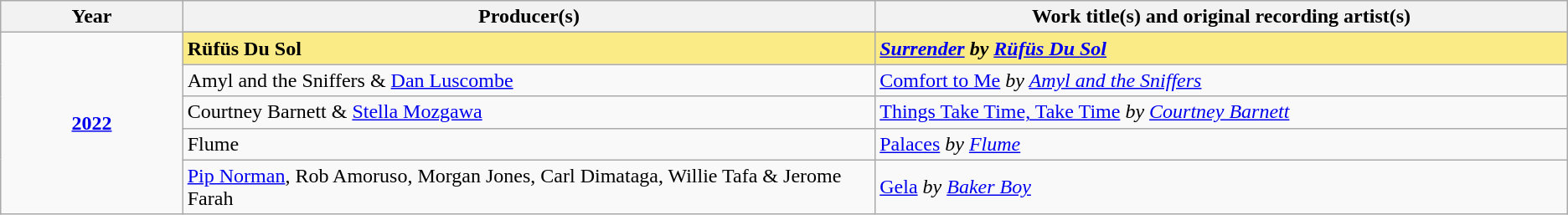<table class="sortable wikitable">
<tr>
<th width="5%">Year</th>
<th width="19%">Producer(s)</th>
<th width="19%">Work title(s) and original recording artist(s)</th>
</tr>
<tr>
<td rowspan="6" align="center"><strong><a href='#'>2022</a></strong><br></td>
</tr>
<tr style="background:#FAEB86">
<td><strong>Rüfüs Du Sol</strong></td>
<td><strong><em><a href='#'>Surrender</a><em> by <a href='#'>Rüfüs Du Sol</a><strong></td>
</tr>
<tr>
<td>Amyl and the Sniffers & <a href='#'>Dan Luscombe</a></td>
<td></em><a href='#'>Comfort to Me</a><em> by <a href='#'>Amyl and the Sniffers</a></td>
</tr>
<tr>
<td>Courtney Barnett & <a href='#'>Stella Mozgawa</a></td>
<td></em><a href='#'>Things Take Time, Take Time</a><em> by <a href='#'>Courtney Barnett</a></td>
</tr>
<tr>
<td>Flume</td>
<td></em><a href='#'>Palaces</a><em> by <a href='#'>Flume</a></td>
</tr>
<tr>
<td><a href='#'>Pip Norman</a>, Rob Amoruso, Morgan Jones, Carl Dimataga, Willie Tafa & Jerome Farah</td>
<td></em><a href='#'>Gela</a><em> by <a href='#'>Baker Boy</a></td>
</tr>
</table>
